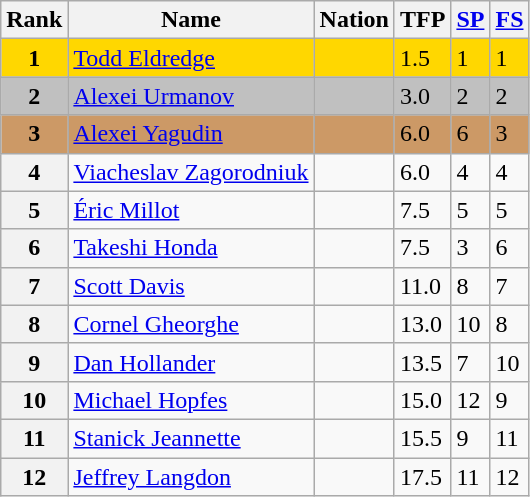<table class="wikitable sortable">
<tr>
<th>Rank</th>
<th>Name</th>
<th>Nation</th>
<th>TFP</th>
<th><a href='#'>SP</a></th>
<th><a href='#'>FS</a></th>
</tr>
<tr bgcolor="gold">
<td align="center"><strong>1</strong></td>
<td><a href='#'>Todd Eldredge</a></td>
<td></td>
<td>1.5</td>
<td>1</td>
<td>1</td>
</tr>
<tr bgcolor="silver">
<td align="center"><strong>2</strong></td>
<td><a href='#'>Alexei Urmanov</a></td>
<td></td>
<td>3.0</td>
<td>2</td>
<td>2</td>
</tr>
<tr bgcolor="cc9966">
<td align="center"><strong>3</strong></td>
<td><a href='#'>Alexei Yagudin</a></td>
<td></td>
<td>6.0</td>
<td>6</td>
<td>3</td>
</tr>
<tr>
<th>4</th>
<td><a href='#'>Viacheslav Zagorodniuk</a></td>
<td></td>
<td>6.0</td>
<td>4</td>
<td>4</td>
</tr>
<tr>
<th>5</th>
<td><a href='#'>Éric Millot</a></td>
<td></td>
<td>7.5</td>
<td>5</td>
<td>5</td>
</tr>
<tr>
<th>6</th>
<td><a href='#'>Takeshi Honda</a></td>
<td></td>
<td>7.5</td>
<td>3</td>
<td>6</td>
</tr>
<tr>
<th>7</th>
<td><a href='#'>Scott Davis</a></td>
<td></td>
<td>11.0</td>
<td>8</td>
<td>7</td>
</tr>
<tr>
<th>8</th>
<td><a href='#'>Cornel Gheorghe</a></td>
<td></td>
<td>13.0</td>
<td>10</td>
<td>8</td>
</tr>
<tr>
<th>9</th>
<td><a href='#'>Dan Hollander</a></td>
<td></td>
<td>13.5</td>
<td>7</td>
<td>10</td>
</tr>
<tr>
<th>10</th>
<td><a href='#'>Michael Hopfes</a></td>
<td></td>
<td>15.0</td>
<td>12</td>
<td>9</td>
</tr>
<tr>
<th>11</th>
<td><a href='#'>Stanick Jeannette</a></td>
<td></td>
<td>15.5</td>
<td>9</td>
<td>11</td>
</tr>
<tr>
<th>12</th>
<td><a href='#'>Jeffrey Langdon</a></td>
<td></td>
<td>17.5</td>
<td>11</td>
<td>12</td>
</tr>
</table>
